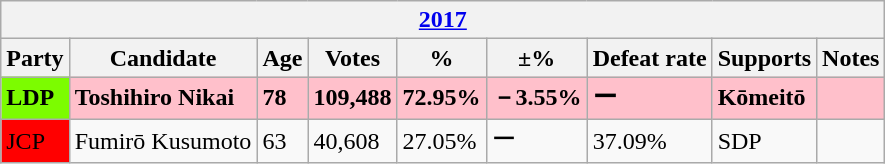<table class="wikitable">
<tr>
<th colspan="9"><a href='#'>2017</a></th>
</tr>
<tr>
<th>Party</th>
<th>Candidate</th>
<th>Age</th>
<th>Votes</th>
<th>%</th>
<th>±%</th>
<th>Defeat rate</th>
<th>Supports</th>
<th>Notes</th>
</tr>
<tr>
<td style="background:lawngreen;"><strong>LDP</strong></td>
<td style="background:pink;"><strong>Toshihiro Nikai</strong></td>
<td style="background:pink;"><strong>78</strong></td>
<td style="background:pink;"><strong>109,488</strong></td>
<td style="background:pink;"><strong>72.95%</strong></td>
<td style="background:pink;"><strong>－3.55%</strong></td>
<td style="background:pink;"><strong>ー</strong></td>
<td style="background:pink;"><strong>Kōmeitō</strong></td>
<td style="background:pink;"></td>
</tr>
<tr>
<td style="background:red;">JCP</td>
<td>Fumirō Kusumoto</td>
<td>63</td>
<td>40,608</td>
<td>27.05%</td>
<td>ー</td>
<td>37.09%</td>
<td>SDP</td>
<td></td>
</tr>
</table>
